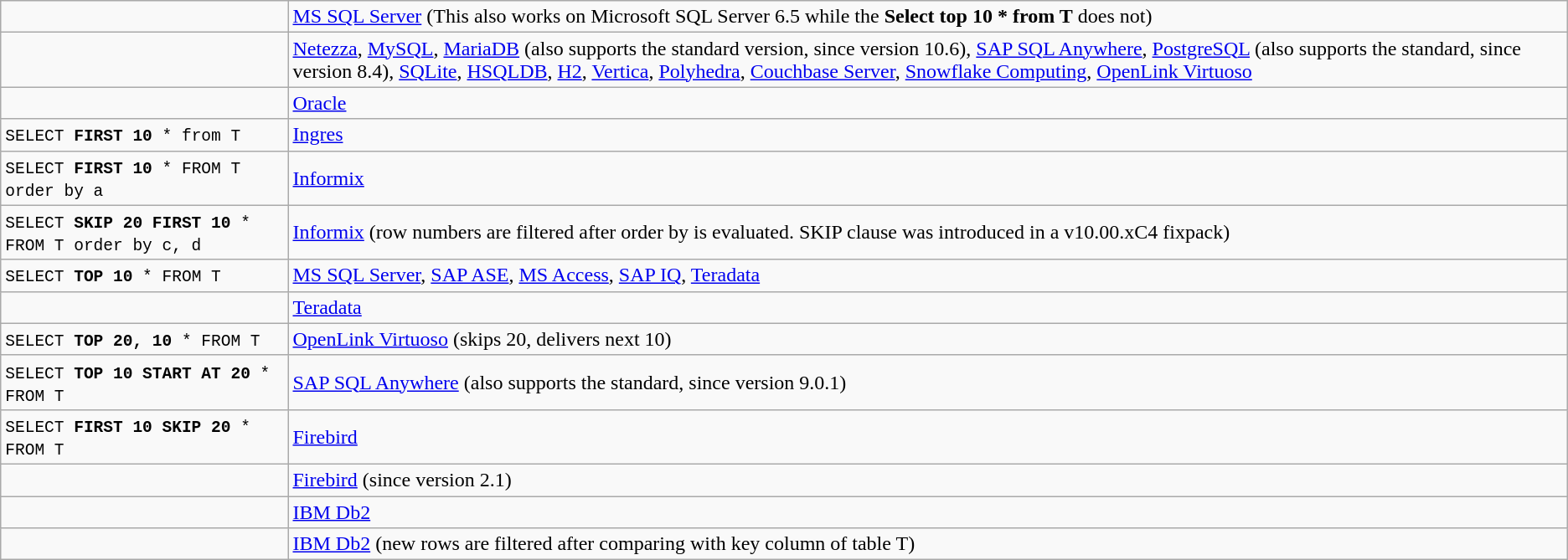<table class="wikitable">
<tr>
<td></td>
<td><a href='#'>MS SQL Server</a> (This also works on Microsoft SQL Server 6.5 while the <strong>Select top 10 * from T</strong> does not)</td>
</tr>
<tr>
<td></td>
<td><a href='#'>Netezza</a>, <a href='#'>MySQL</a>, <a href='#'>MariaDB</a> (also supports the standard version, since version 10.6), <a href='#'>SAP SQL Anywhere</a>, <a href='#'>PostgreSQL</a> (also supports the standard, since version 8.4), <a href='#'>SQLite</a>, <a href='#'>HSQLDB</a>, <a href='#'>H2</a>, <a href='#'>Vertica</a>, <a href='#'>Polyhedra</a>, <a href='#'>Couchbase Server</a>, <a href='#'>Snowflake Computing</a>, <a href='#'>OpenLink Virtuoso</a></td>
</tr>
<tr>
<td></td>
<td><a href='#'>Oracle</a></td>
</tr>
<tr>
<td><code>SELECT <strong>FIRST 10</strong> * from T </code></td>
<td><a href='#'>Ingres</a></td>
</tr>
<tr>
<td><code>SELECT <strong>FIRST 10</strong> * FROM T order by a </code></td>
<td><a href='#'>Informix</a></td>
</tr>
<tr>
<td><code>SELECT <strong>SKIP 20 FIRST 10</strong> * FROM T order by c, d </code></td>
<td><a href='#'>Informix</a> (row numbers are filtered after order by is evaluated.  SKIP clause was introduced in a v10.00.xC4 fixpack)</td>
</tr>
<tr>
<td><code>SELECT <strong>TOP 10</strong> * FROM T</code></td>
<td><a href='#'>MS SQL Server</a>, <a href='#'>SAP ASE</a>, <a href='#'>MS Access</a>, <a href='#'>SAP IQ</a>, <a href='#'>Teradata</a></td>
</tr>
<tr>
<td></td>
<td><a href='#'>Teradata</a></td>
</tr>
<tr>
<td><code>SELECT <strong>TOP 20, 10</strong> * FROM T</code></td>
<td><a href='#'>OpenLink Virtuoso</a> (skips 20, delivers next 10)</td>
</tr>
<tr>
<td><code>SELECT <strong>TOP 10 START AT 20</strong> * FROM T</code></td>
<td><a href='#'>SAP SQL Anywhere</a> (also supports the standard, since version 9.0.1)</td>
</tr>
<tr>
<td><code>SELECT <strong>FIRST 10 SKIP 20</strong> * FROM T</code></td>
<td><a href='#'>Firebird</a></td>
</tr>
<tr>
<td></td>
<td><a href='#'>Firebird</a> (since version 2.1)</td>
</tr>
<tr>
<td></td>
<td><a href='#'>IBM Db2</a></td>
</tr>
<tr>
<td></td>
<td><a href='#'>IBM Db2</a> (new rows are filtered after comparing with key column of table T)</td>
</tr>
</table>
